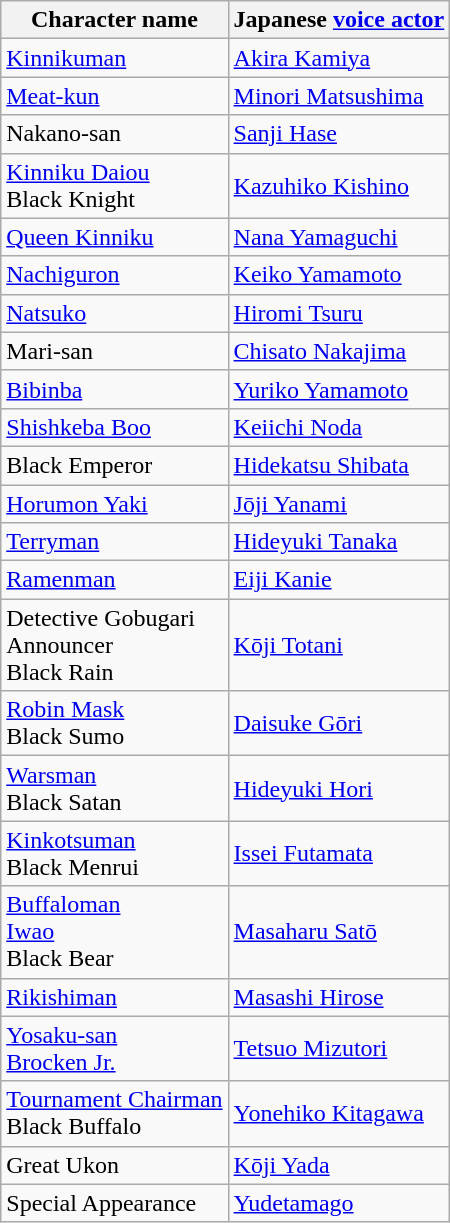<table class="wikitable">
<tr>
<th>Character name</th>
<th>Japanese <a href='#'>voice actor</a></th>
</tr>
<tr>
<td><a href='#'>Kinnikuman</a></td>
<td><a href='#'>Akira Kamiya</a></td>
</tr>
<tr>
<td><a href='#'>Meat-kun</a></td>
<td><a href='#'>Minori Matsushima</a></td>
</tr>
<tr>
<td>Nakano-san</td>
<td><a href='#'>Sanji Hase</a></td>
</tr>
<tr>
<td><a href='#'>Kinniku Daiou</a><br>Black Knight</td>
<td><a href='#'>Kazuhiko Kishino</a></td>
</tr>
<tr>
<td><a href='#'>Queen Kinniku</a></td>
<td><a href='#'>Nana Yamaguchi</a></td>
</tr>
<tr>
<td><a href='#'>Nachiguron</a></td>
<td><a href='#'>Keiko Yamamoto</a></td>
</tr>
<tr>
<td><a href='#'>Natsuko</a></td>
<td><a href='#'>Hiromi Tsuru</a></td>
</tr>
<tr>
<td>Mari-san</td>
<td><a href='#'>Chisato Nakajima</a></td>
</tr>
<tr>
<td><a href='#'>Bibinba</a></td>
<td><a href='#'>Yuriko Yamamoto</a></td>
</tr>
<tr>
<td><a href='#'>Shishkeba Boo</a></td>
<td><a href='#'>Keiichi Noda</a></td>
</tr>
<tr>
<td>Black Emperor</td>
<td><a href='#'>Hidekatsu Shibata</a></td>
</tr>
<tr>
<td><a href='#'>Horumon Yaki</a></td>
<td><a href='#'>Jōji Yanami</a></td>
</tr>
<tr>
<td><a href='#'>Terryman</a></td>
<td><a href='#'>Hideyuki Tanaka</a></td>
</tr>
<tr>
<td><a href='#'>Ramenman</a></td>
<td><a href='#'>Eiji Kanie</a></td>
</tr>
<tr>
<td>Detective Gobugari<br>Announcer<br>Black Rain</td>
<td><a href='#'>Kōji Totani</a></td>
</tr>
<tr>
<td><a href='#'>Robin Mask</a><br>Black Sumo</td>
<td><a href='#'>Daisuke Gōri</a></td>
</tr>
<tr>
<td><a href='#'>Warsman</a><br>Black Satan</td>
<td><a href='#'>Hideyuki Hori</a></td>
</tr>
<tr>
<td><a href='#'>Kinkotsuman</a><br>Black Menrui</td>
<td><a href='#'>Issei Futamata</a></td>
</tr>
<tr>
<td><a href='#'>Buffaloman</a><br><a href='#'>Iwao</a><br>Black Bear</td>
<td><a href='#'>Masaharu Satō</a></td>
</tr>
<tr>
<td><a href='#'>Rikishiman</a></td>
<td><a href='#'>Masashi Hirose</a></td>
</tr>
<tr>
<td><a href='#'>Yosaku-san</a><br><a href='#'>Brocken Jr.</a></td>
<td><a href='#'>Tetsuo Mizutori</a></td>
</tr>
<tr>
<td><a href='#'>Tournament Chairman</a><br>Black Buffalo</td>
<td><a href='#'>Yonehiko Kitagawa</a></td>
</tr>
<tr>
<td>Great Ukon</td>
<td><a href='#'>Kōji Yada</a></td>
</tr>
<tr>
<td>Special Appearance</td>
<td><a href='#'>Yudetamago</a></td>
</tr>
</table>
